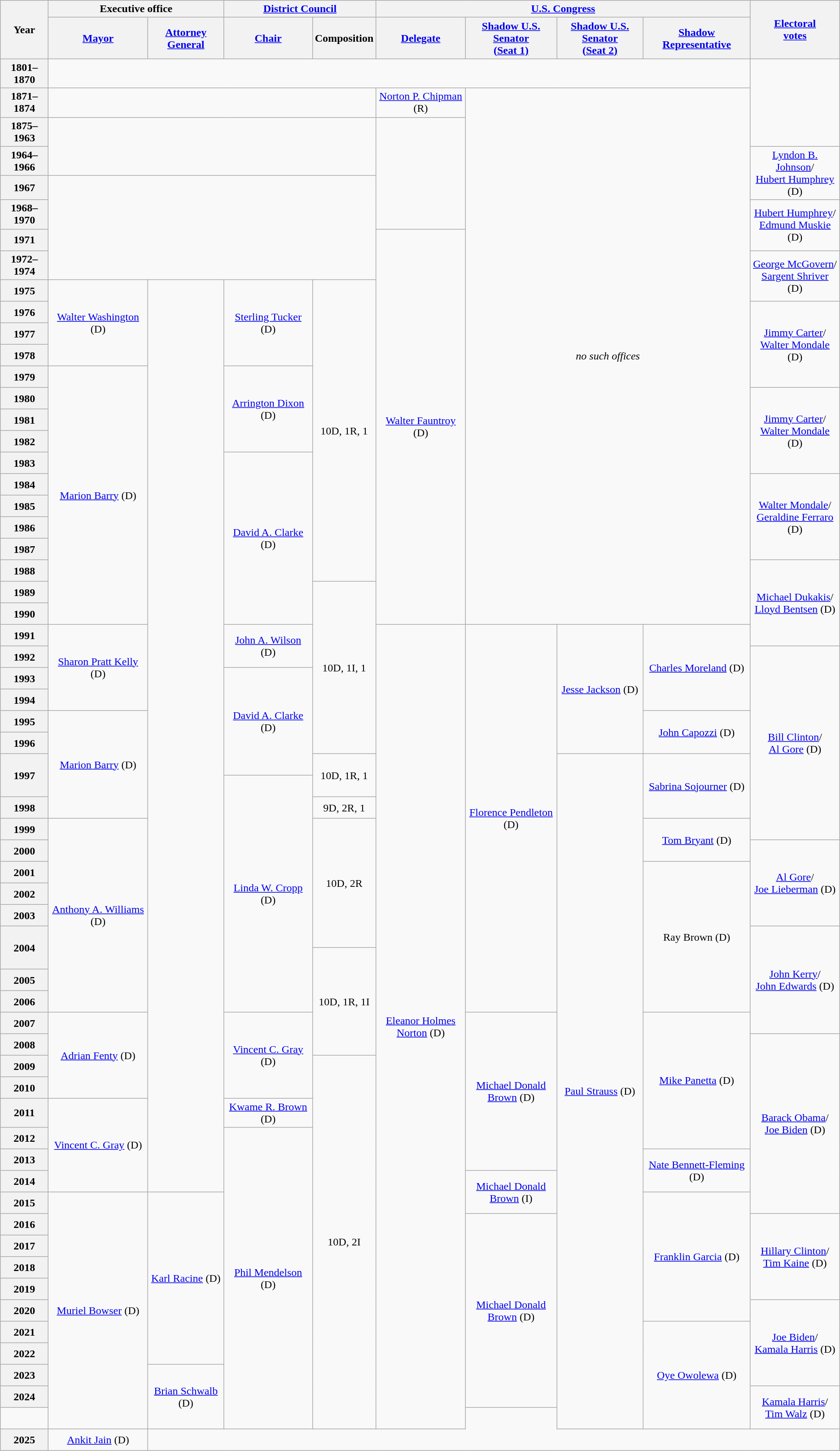<table class="wikitable sortable sticky-header-multi" style="text-align:center">
<tr>
<th rowspan=2 class=unsortable>Year</th>
<th colspan=2>Executive office</th>
<th colspan=2><a href='#'>District Council</a></th>
<th colspan=4><a href='#'>U.S. Congress</a></th>
<th rowspan=2 class=unsortable><a href='#'>Electoral<br>votes</a></th>
</tr>
<tr style="height:2em">
<th class=unsortable><a href='#'>Mayor</a></th>
<th class=unsortable><a href='#'>Attorney<br>General</a></th>
<th class=unsortable><a href='#'>Chair</a></th>
<th class=unsortable>Composition</th>
<th class=unsortable><a href='#'>Delegate</a></th>
<th class=unsortable><a href='#'>Shadow U.S. Senator<br>(Seat 1)</a></th>
<th class=unsortable><a href='#'>Shadow U.S. Senator<br>(Seat 2)</a></th>
<th class=unsortable><a href='#'>Shadow<br>Representative</a></th>
</tr>
<tr style="height:2em">
<th>1801–1870</th>
<td colspan=8></td>
<td rowspan="3"></td>
</tr>
<tr style="height:2em">
<th>1871–1874</th>
<td colspan="4"></td>
<td><a href='#'>Norton P. Chipman</a> (R)</td>
<td colspan="3" rowspan="23"><em>no such offices</em></td>
</tr>
<tr style="height:2em">
<th>1875–1963</th>
<td colspan="4" rowspan="2"></td>
<td rowspan="4"></td>
</tr>
<tr style="height:2em">
<th>1964–1966</th>
<td rowspan="2" ><a href='#'>Lyndon B. Johnson</a>/<br><a href='#'>Hubert Humphrey</a> (D) </td>
</tr>
<tr style="height:2em">
<th>1967</th>
<td colspan="4" rowspan="4"></td>
</tr>
<tr style="height:2em">
<th>1968–1970</th>
<td rowspan="2" ><a href='#'>Hubert Humphrey</a>/<br><a href='#'>Edmund Muskie</a> (D) </td>
</tr>
<tr style="height:2em">
<th>1971</th>
<td rowspan="18" ><a href='#'>Walter Fauntroy</a> (D)</td>
</tr>
<tr style="height:2em">
<th>1972–1974</th>
<td rowspan="2" ><a href='#'>George McGovern</a>/<br><a href='#'>Sargent Shriver</a> (D) </td>
</tr>
<tr style="height:2em">
<th>1975</th>
<td rowspan=4 ><a href='#'>Walter Washington</a> (D)</td>
<td rowspan=42></td>
<td rowspan=4 ><a href='#'>Sterling Tucker</a> (D)</td>
<td rowspan=14 >10D, 1R, 1</td>
</tr>
<tr style="height:2em">
<th>1976</th>
<td rowspan=4 ><a href='#'>Jimmy Carter</a>/<br><a href='#'>Walter Mondale</a> (D) </td>
</tr>
<tr style="height:2em">
<th>1977</th>
</tr>
<tr style="height:2em">
<th>1978</th>
</tr>
<tr style="height:2em">
<th>1979</th>
<td rowspan=12 ><a href='#'>Marion Barry</a> (D)</td>
<td rowspan=4 ><a href='#'>Arrington Dixon</a> (D)</td>
</tr>
<tr style="height:2em">
<th>1980</th>
<td rowspan=4 ><a href='#'>Jimmy Carter</a>/<br><a href='#'>Walter Mondale</a> (D) </td>
</tr>
<tr style="height:2em">
<th>1981</th>
</tr>
<tr style="height:2em">
<th>1982</th>
</tr>
<tr style="height:2em">
<th>1983</th>
<td rowspan=8 ><a href='#'>David A. Clarke</a> (D)</td>
</tr>
<tr style="height:2em">
<th>1984</th>
<td rowspan=4 ><a href='#'>Walter Mondale</a>/<br><a href='#'>Geraldine Ferraro</a> (D) </td>
</tr>
<tr style="height:2em">
<th>1985</th>
</tr>
<tr style="height:2em">
<th>1986</th>
</tr>
<tr style="height:2em">
<th>1987</th>
</tr>
<tr style="height:2em">
<th>1988</th>
<td rowspan=4 ><a href='#'>Michael Dukakis</a>/<br><a href='#'>Lloyd Bentsen</a> (D) </td>
</tr>
<tr style="height:2em">
<th>1989</th>
<td rowspan=8 >10D, 1I, 1</td>
</tr>
<tr style="height:2em">
<th>1990</th>
</tr>
<tr style="height:2em">
<th>1991</th>
<td rowspan=4 ><a href='#'>Sharon Pratt Kelly</a> (D)</td>
<td rowspan=2 ><a href='#'>John A. Wilson</a> (D)</td>
<td rowspan=37 ><a href='#'>Eleanor Holmes<br>Norton</a> (D)</td>
<td rowspan=18 ><a href='#'>Florence Pendleton</a> (D)</td>
<td rowspan=6 ><a href='#'>Jesse Jackson</a> (D)</td>
<td rowspan=4 ><a href='#'>Charles Moreland</a> (D)</td>
</tr>
<tr style="height:2em">
<th>1992</th>
<td rowspan=9 ><a href='#'>Bill Clinton</a>/<br><a href='#'>Al Gore</a> (D) </td>
</tr>
<tr style="height:2em">
<th>1993</th>
<td rowspan=5 ><a href='#'>David A. Clarke</a> (D)</td>
</tr>
<tr style="height:2em">
<th>1994</th>
</tr>
<tr style="height:2em">
<th>1995</th>
<td rowspan=5 ><a href='#'>Marion Barry</a> (D)</td>
<td rowspan=2 ><a href='#'>John Capozzi</a> (D)</td>
</tr>
<tr style="height:2em">
<th>1996</th>
</tr>
<tr style="height:2em">
<th rowspan=2>1997</th>
<td rowspan=2 >10D, 1R, 1</td>
<td rowspan=31 ><a href='#'>Paul Strauss</a> (D)</td>
<td rowspan=3 ><a href='#'>Sabrina Sojourner</a> (D)</td>
</tr>
<tr style="height:2em">
<td rowspan=11 ><a href='#'>Linda W. Cropp</a> (D)</td>
</tr>
<tr style="height:2em">
<th>1998</th>
<td>9D, 2R, 1</td>
</tr>
<tr style="height:2em">
<th>1999</th>
<td rowspan=9 ><a href='#'>Anthony A. Williams</a> (D)</td>
<td rowspan=6 >10D, 2R</td>
<td rowspan=2 ><a href='#'>Tom Bryant</a> (D)</td>
</tr>
<tr style="height:2em">
<th>2000</th>
<td rowspan=4 ><a href='#'>Al Gore</a>/<br><a href='#'>Joe Lieberman</a> (D) </td>
</tr>
<tr style="height:2em">
<th>2001</th>
<td rowspan=7 >Ray Brown (D)</td>
</tr>
<tr style="height:2em">
<th>2002</th>
</tr>
<tr style="height:2em">
<th>2003</th>
</tr>
<tr style="height:2em">
<th rowspan=2>2004</th>
<td rowspan=5 ><a href='#'>John Kerry</a>/<br><a href='#'>John Edwards</a> (D) </td>
</tr>
<tr style="height:2em">
<td rowspan=5 >10D, 1R, 1I</td>
</tr>
<tr style="height:2em">
<th>2005</th>
</tr>
<tr style="height:2em">
<th>2006</th>
</tr>
<tr style="height:2em">
<th>2007</th>
<td rowspan=4 ><a href='#'>Adrian Fenty</a> (D)</td>
<td rowspan=4 ><a href='#'>Vincent C. Gray</a> (D)</td>
<td rowspan=7 ><a href='#'>Michael Donald<br>Brown</a> (D)</td>
<td rowspan=6 ><a href='#'>Mike Panetta</a> (D)</td>
</tr>
<tr style="height:2em">
<th>2008</th>
<td rowspan=8 ><a href='#'>Barack Obama</a>/<br><a href='#'>Joe Biden</a> (D) </td>
</tr>
<tr style="height:2em">
<th>2009</th>
<td rowspan=17 >10D, 2I</td>
</tr>
<tr style="height:2em">
<th>2010</th>
</tr>
<tr style="height:2em">
<th>2011</th>
<td rowspan=4 ><a href='#'>Vincent C. Gray</a> (D)</td>
<td><a href='#'>Kwame R. Brown</a> (D)</td>
</tr>
<tr style="height:2em">
<th>2012</th>
<td rowspan=14 ><a href='#'>Phil Mendelson</a> (D)</td>
</tr>
<tr style="height:2em">
<th>2013</th>
<td rowspan=2 ><a href='#'>Nate Bennett-Fleming</a> (D)</td>
</tr>
<tr style="height:2em">
<th>2014</th>
<td rowspan=2 ><a href='#'>Michael Donald<br>Brown</a> (I)</td>
</tr>
<tr style="height:2em">
<th>2015</th>
<td rowspan=11 ><a href='#'>Muriel Bowser</a> (D)</td>
<td rowspan=8 ><a href='#'>Karl Racine</a> (D)</td>
<td rowspan=6 ><a href='#'>Franklin Garcia</a> (D)</td>
</tr>
<tr style="height:2em">
<th>2016</th>
<td rowspan=9 ><a href='#'>Michael Donald<br>Brown</a> (D)</td>
<td rowspan=4 ><a href='#'>Hillary Clinton</a>/<br><a href='#'>Tim Kaine</a> (D) </td>
</tr>
<tr style="height:2em">
<th>2017</th>
</tr>
<tr style="height:2em">
<th>2018</th>
</tr>
<tr style="height:2em">
<th>2019</th>
</tr>
<tr style="height:2em">
<th>2020</th>
<td rowspan=4 ><a href='#'>Joe Biden</a>/<br><a href='#'>Kamala Harris</a> (D) </td>
</tr>
<tr style="height:2em">
<th>2021</th>
<td rowspan=5 ><a href='#'>Oye Owolewa</a> (D)</td>
</tr>
<tr style="height:2em">
<th>2022</th>
</tr>
<tr style="height:2em">
<th>2023</th>
<td rowspan=3 ><a href='#'>Brian Schwalb</a> (D)</td>
</tr>
<tr style="height:2em">
<th>2024</th>
<td rowspan=2 ><a href='#'>Kamala Harris</a>/<br><a href='#'>Tim Walz</a> (D) </td>
</tr>
<tr style="height:2em">
</tr>
<tr style="height:2em">
<th>2025</th>
<td><a href='#'>Ankit Jain</a> (D)</td>
</tr>
</table>
